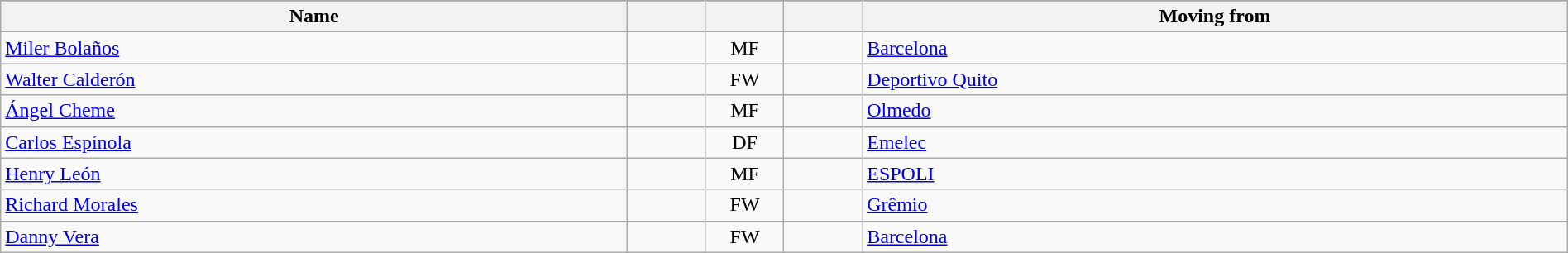<table class="wikitable" style="text-align: center; width:100%">
<tr>
</tr>
<tr>
<th width=40% align="center">Name</th>
<th width=5% align="center"></th>
<th width=5% align="center"></th>
<th width=5% align="center"></th>
<th width=45% align="center">Moving from</th>
</tr>
<tr>
<td align=left><a href='#'>Miler Bolaños</a></td>
<td></td>
<td>MF</td>
<td></td>
<td align=left> <a href='#'>Barcelona</a></td>
</tr>
<tr>
<td align=left><a href='#'>Walter Calderón</a></td>
<td></td>
<td>FW</td>
<td></td>
<td align=left> <a href='#'>Deportivo Quito</a></td>
</tr>
<tr>
<td align=left><a href='#'>Ángel Cheme</a></td>
<td></td>
<td>MF</td>
<td></td>
<td align=left> <a href='#'>Olmedo</a></td>
</tr>
<tr>
<td align=left><a href='#'>Carlos Espínola</a></td>
<td></td>
<td>DF</td>
<td></td>
<td align=left> <a href='#'>Emelec</a></td>
</tr>
<tr>
<td align=left><a href='#'>Henry León</a></td>
<td></td>
<td>MF</td>
<td></td>
<td align=left> <a href='#'>ESPOLI</a></td>
</tr>
<tr>
<td align=left><a href='#'>Richard Morales</a></td>
<td></td>
<td>FW</td>
<td></td>
<td align=left> <a href='#'>Grêmio</a></td>
</tr>
<tr>
<td align=left><a href='#'>Danny Vera</a></td>
<td></td>
<td>FW</td>
<td></td>
<td align=left> <a href='#'>Barcelona</a></td>
</tr>
</table>
